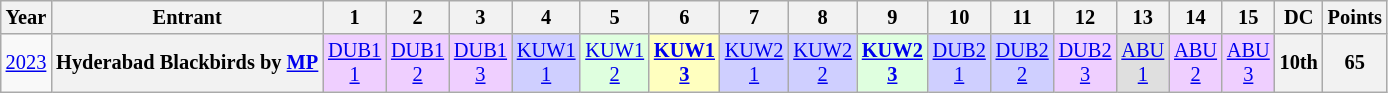<table class="wikitable" style="text-align:center; font-size:85%;">
<tr>
<th>Year</th>
<th>Entrant</th>
<th>1</th>
<th>2</th>
<th>3</th>
<th>4</th>
<th>5</th>
<th>6</th>
<th>7</th>
<th>8</th>
<th>9</th>
<th>10</th>
<th>11</th>
<th>12</th>
<th>13</th>
<th>14</th>
<th>15</th>
<th>DC</th>
<th>Points</th>
</tr>
<tr>
<td><a href='#'>2023</a></td>
<th nowrap>Hyderabad Blackbirds by <a href='#'>MP</a></th>
<td style="background:#EFCFFF;"><a href='#'>DUB1<br>1</a><br></td>
<td style="background:#EFCFFF;"><a href='#'>DUB1<br>2</a><br></td>
<td style="background:#EFCFFF;"><a href='#'>DUB1<br>3</a><br></td>
<td style="background:#CFCFFF;"><a href='#'>KUW1<br>1</a><br></td>
<td style="background:#DFFFDF;"><a href='#'>KUW1<br>2</a><br></td>
<td style="background:#FFFFBF;"><strong><a href='#'>KUW1<br>3</a></strong><br></td>
<td style="background:#CFCFFF;"><a href='#'>KUW2<br>1</a><br></td>
<td style="background:#CFCFFF;"><a href='#'>KUW2<br>2</a><br></td>
<td style="background:#DFFFDF;"><strong><a href='#'>KUW2<br>3</a></strong><br></td>
<td style="background:#CFCFFF;"><a href='#'>DUB2<br>1</a><br> </td>
<td style="background:#CFCFFF;"><a href='#'>DUB2<br>2</a><br> </td>
<td style="background:#EFCFFF;"><a href='#'>DUB2<br>3</a><br> </td>
<td style="background:#DFDFDF;"><a href='#'>ABU<br>1</a><br> </td>
<td style="background:#EFCFFF;"><a href='#'>ABU<br>2</a><br> </td>
<td style="background:#EFCFFF;"><a href='#'>ABU<br>3</a><br> </td>
<th>10th</th>
<th>65</th>
</tr>
</table>
